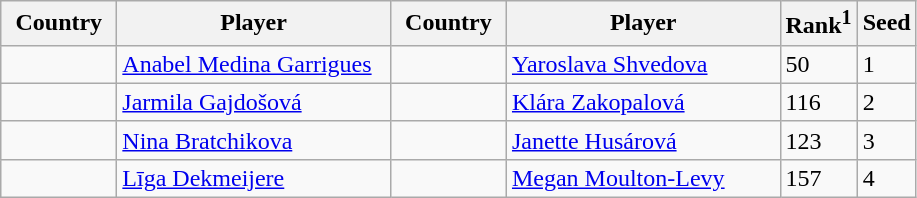<table class="sortable wikitable">
<tr>
<th width="70">Country</th>
<th width="175">Player</th>
<th width="70">Country</th>
<th width="175">Player</th>
<th>Rank<sup>1</sup></th>
<th>Seed</th>
</tr>
<tr>
<td></td>
<td><a href='#'>Anabel Medina Garrigues</a></td>
<td></td>
<td><a href='#'>Yaroslava Shvedova</a></td>
<td>50</td>
<td>1</td>
</tr>
<tr>
<td></td>
<td><a href='#'>Jarmila Gajdošová</a></td>
<td></td>
<td><a href='#'>Klára Zakopalová</a></td>
<td>116</td>
<td>2</td>
</tr>
<tr>
<td></td>
<td><a href='#'>Nina Bratchikova</a></td>
<td></td>
<td><a href='#'>Janette Husárová</a></td>
<td>123</td>
<td>3</td>
</tr>
<tr>
<td></td>
<td><a href='#'>Līga Dekmeijere</a></td>
<td></td>
<td><a href='#'>Megan Moulton-Levy</a></td>
<td>157</td>
<td>4</td>
</tr>
</table>
